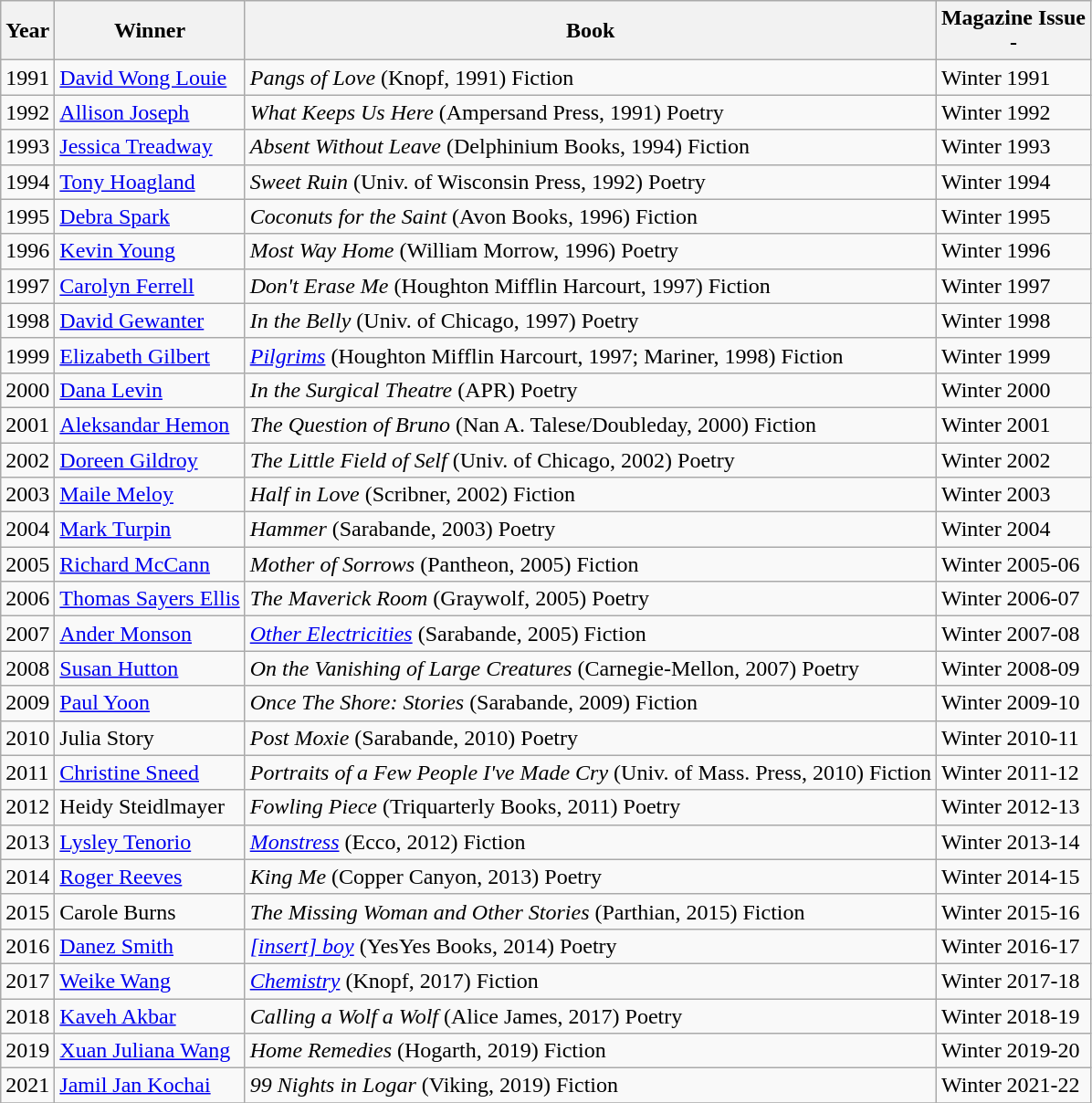<table class="wikitable">
<tr>
<th>Year</th>
<th>Winner</th>
<th>Book</th>
<th>Magazine Issue<br>-</th>
</tr>
<tr>
<td>1991</td>
<td><a href='#'>David Wong Louie</a></td>
<td><em>Pangs of Love</em> (Knopf, 1991) Fiction</td>
<td>Winter 1991</td>
</tr>
<tr>
<td>1992</td>
<td><a href='#'>Allison Joseph</a></td>
<td><em>What Keeps Us Here</em> (Ampersand Press, 1991) Poetry</td>
<td>Winter 1992</td>
</tr>
<tr>
<td>1993</td>
<td><a href='#'>Jessica Treadway</a></td>
<td><em>Absent Without Leave</em> (Delphinium Books, 1994) Fiction</td>
<td>Winter 1993</td>
</tr>
<tr>
<td>1994</td>
<td><a href='#'>Tony Hoagland</a></td>
<td><em>Sweet Ruin</em> (Univ. of Wisconsin Press, 1992) Poetry</td>
<td>Winter 1994</td>
</tr>
<tr>
<td>1995</td>
<td><a href='#'>Debra Spark</a></td>
<td><em>Coconuts for the Saint</em> (Avon Books, 1996) Fiction</td>
<td>Winter 1995</td>
</tr>
<tr>
<td>1996</td>
<td><a href='#'>Kevin Young</a></td>
<td><em>Most Way Home</em> (William Morrow, 1996) Poetry</td>
<td>Winter 1996</td>
</tr>
<tr>
<td>1997</td>
<td><a href='#'>Carolyn Ferrell</a></td>
<td><em>Don't Erase Me</em> (Houghton Mifflin Harcourt, 1997) Fiction</td>
<td>Winter 1997</td>
</tr>
<tr>
<td>1998</td>
<td><a href='#'>David Gewanter</a></td>
<td><em>In the Belly</em> (Univ. of Chicago, 1997) Poetry</td>
<td>Winter 1998</td>
</tr>
<tr>
<td>1999</td>
<td><a href='#'>Elizabeth Gilbert</a></td>
<td><em><a href='#'>Pilgrims</a></em> (Houghton Mifflin Harcourt, 1997; Mariner, 1998) Fiction</td>
<td>Winter 1999</td>
</tr>
<tr>
<td>2000</td>
<td><a href='#'>Dana Levin</a></td>
<td><em>In the Surgical Theatre</em> (APR) Poetry</td>
<td>Winter 2000</td>
</tr>
<tr>
<td>2001</td>
<td><a href='#'>Aleksandar Hemon</a></td>
<td><em>The Question of Bruno</em> (Nan A. Talese/Doubleday, 2000) Fiction</td>
<td>Winter 2001</td>
</tr>
<tr>
<td>2002</td>
<td><a href='#'>Doreen Gildroy</a></td>
<td><em>The Little Field of Self </em> (Univ. of Chicago, 2002) Poetry</td>
<td>Winter 2002</td>
</tr>
<tr>
<td>2003</td>
<td><a href='#'>Maile Meloy</a></td>
<td><em>Half in Love</em> (Scribner, 2002) Fiction</td>
<td>Winter 2003</td>
</tr>
<tr>
<td>2004</td>
<td><a href='#'>Mark Turpin</a></td>
<td><em>Hammer</em> (Sarabande, 2003) Poetry</td>
<td>Winter 2004</td>
</tr>
<tr>
<td>2005</td>
<td><a href='#'>Richard McCann</a></td>
<td><em>Mother of Sorrows</em> (Pantheon, 2005) Fiction</td>
<td>Winter 2005-06</td>
</tr>
<tr>
<td>2006</td>
<td><a href='#'>Thomas Sayers Ellis</a></td>
<td><em>The Maverick Room</em> (Graywolf, 2005) Poetry</td>
<td>Winter 2006-07</td>
</tr>
<tr>
<td>2007</td>
<td><a href='#'>Ander Monson</a></td>
<td><em><a href='#'>Other Electricities</a></em> (Sarabande, 2005) Fiction</td>
<td>Winter 2007-08</td>
</tr>
<tr>
<td>2008</td>
<td><a href='#'>Susan Hutton</a></td>
<td><em>On the Vanishing of Large Creatures</em> (Carnegie-Mellon, 2007) Poetry</td>
<td>Winter 2008-09</td>
</tr>
<tr>
<td>2009</td>
<td><a href='#'>Paul Yoon</a></td>
<td><em>Once The Shore: Stories</em> (Sarabande, 2009) Fiction</td>
<td>Winter 2009-10</td>
</tr>
<tr>
<td>2010</td>
<td>Julia Story</td>
<td><em>Post Moxie</em> (Sarabande, 2010) Poetry</td>
<td>Winter 2010-11</td>
</tr>
<tr>
<td>2011</td>
<td><a href='#'>Christine Sneed</a></td>
<td><em>Portraits of a Few People I've Made Cry</em> (Univ. of Mass. Press, 2010) Fiction</td>
<td>Winter 2011-12</td>
</tr>
<tr>
<td>2012</td>
<td>Heidy Steidlmayer</td>
<td><em>Fowling Piece</em> (Triquarterly Books, 2011) Poetry</td>
<td>Winter 2012-13</td>
</tr>
<tr>
<td>2013</td>
<td><a href='#'>Lysley Tenorio</a></td>
<td><em><a href='#'>Monstress</a></em> (Ecco, 2012) Fiction</td>
<td>Winter 2013-14</td>
</tr>
<tr>
<td>2014</td>
<td><a href='#'>Roger Reeves</a></td>
<td><em>King Me</em> (Copper Canyon, 2013) Poetry</td>
<td>Winter 2014-15</td>
</tr>
<tr>
<td>2015</td>
<td>Carole Burns</td>
<td><em>The Missing Woman and Other Stories</em> (Parthian, 2015) Fiction</td>
<td>Winter 2015-16</td>
</tr>
<tr>
<td>2016</td>
<td><a href='#'>Danez Smith</a></td>
<td><a href='#'><em>[insert] boy</em></a> (YesYes Books, 2014) Poetry</td>
<td>Winter 2016-17</td>
</tr>
<tr>
<td>2017</td>
<td><a href='#'>Weike Wang</a></td>
<td><em><a href='#'>Chemistry</a></em> (Knopf, 2017) Fiction</td>
<td>Winter 2017-18</td>
</tr>
<tr>
<td>2018</td>
<td><a href='#'>Kaveh Akbar</a></td>
<td><em>Calling a Wolf a Wolf</em> (Alice James, 2017) Poetry</td>
<td>Winter 2018-19</td>
</tr>
<tr>
<td>2019</td>
<td><a href='#'>Xuan Juliana Wang</a></td>
<td><em>Home Remedies</em> (Hogarth, 2019) Fiction</td>
<td>Winter 2019-20</td>
</tr>
<tr>
<td>2021</td>
<td><a href='#'>Jamil Jan Kochai</a></td>
<td><em>99 Nights in Logar</em> (Viking, 2019) Fiction</td>
<td>Winter 2021-22</td>
</tr>
<tr>
</tr>
</table>
